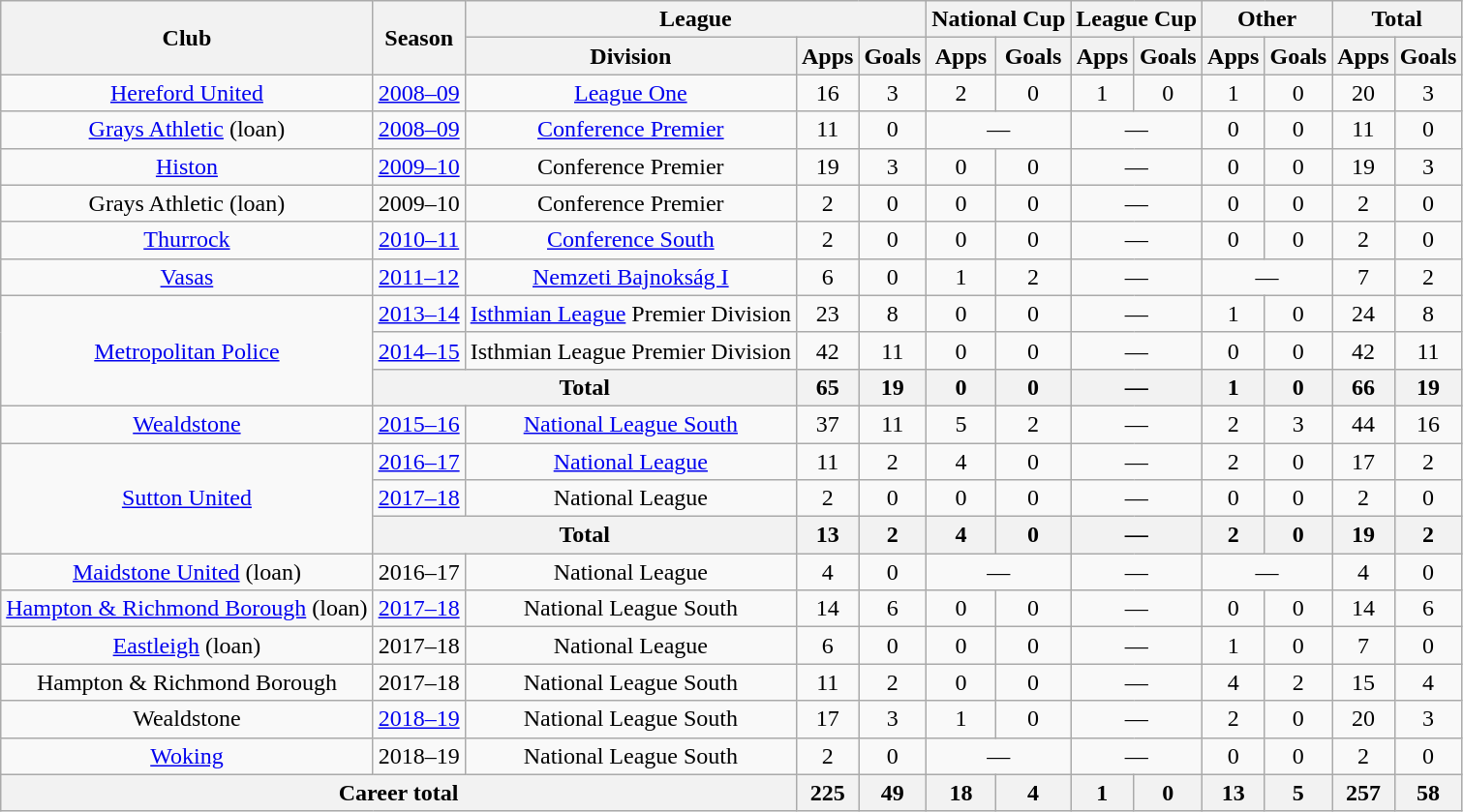<table class="wikitable" style="text-align: center;">
<tr>
<th rowspan="2">Club</th>
<th rowspan="2">Season</th>
<th colspan="3">League</th>
<th colspan="2">National Cup</th>
<th colspan="2">League Cup</th>
<th colspan="2">Other</th>
<th colspan="2">Total</th>
</tr>
<tr>
<th>Division</th>
<th>Apps</th>
<th>Goals</th>
<th>Apps</th>
<th>Goals</th>
<th>Apps</th>
<th>Goals</th>
<th>Apps</th>
<th>Goals</th>
<th>Apps</th>
<th>Goals</th>
</tr>
<tr>
<td rowspan="1"><a href='#'>Hereford United</a></td>
<td><a href='#'>2008–09</a></td>
<td><a href='#'>League One</a></td>
<td>16</td>
<td>3</td>
<td>2</td>
<td>0</td>
<td>1</td>
<td>0</td>
<td>1</td>
<td>0</td>
<td>20</td>
<td>3</td>
</tr>
<tr>
<td rowspan="1"><a href='#'>Grays Athletic</a> (loan)</td>
<td><a href='#'>2008–09</a></td>
<td><a href='#'>Conference Premier</a></td>
<td>11</td>
<td>0</td>
<td colspan="2">—</td>
<td colspan="2">—</td>
<td>0</td>
<td>0</td>
<td>11</td>
<td>0</td>
</tr>
<tr>
<td rowspan="1"><a href='#'>Histon</a></td>
<td><a href='#'>2009–10</a></td>
<td>Conference Premier</td>
<td>19</td>
<td>3</td>
<td>0</td>
<td>0</td>
<td colspan="2">—</td>
<td>0</td>
<td>0</td>
<td>19</td>
<td>3</td>
</tr>
<tr>
<td rowspan="1">Grays Athletic (loan)</td>
<td>2009–10</td>
<td>Conference Premier</td>
<td>2</td>
<td>0</td>
<td>0</td>
<td>0</td>
<td colspan="2">—</td>
<td>0</td>
<td>0</td>
<td>2</td>
<td>0</td>
</tr>
<tr>
<td rowspan="1"><a href='#'>Thurrock</a></td>
<td><a href='#'>2010–11</a></td>
<td><a href='#'>Conference South</a></td>
<td>2</td>
<td>0</td>
<td>0</td>
<td>0</td>
<td colspan="2">—</td>
<td>0</td>
<td>0</td>
<td>2</td>
<td>0</td>
</tr>
<tr>
<td rowspan="1"><a href='#'>Vasas</a></td>
<td><a href='#'>2011–12</a></td>
<td><a href='#'>Nemzeti Bajnokság I</a></td>
<td>6</td>
<td>0</td>
<td>1</td>
<td>2</td>
<td colspan="2">—</td>
<td colspan="2">—</td>
<td>7</td>
<td>2</td>
</tr>
<tr>
<td rowspan="3"><a href='#'>Metropolitan Police</a></td>
<td><a href='#'>2013–14</a></td>
<td><a href='#'>Isthmian League</a> Premier Division</td>
<td>23</td>
<td>8</td>
<td>0</td>
<td>0</td>
<td colspan="2">—</td>
<td>1</td>
<td>0</td>
<td>24</td>
<td>8</td>
</tr>
<tr>
<td><a href='#'>2014–15</a></td>
<td>Isthmian League Premier Division</td>
<td>42</td>
<td>11</td>
<td>0</td>
<td>0</td>
<td colspan="2">—</td>
<td>0</td>
<td>0</td>
<td>42</td>
<td>11</td>
</tr>
<tr>
<th colspan="2">Total</th>
<th>65</th>
<th>19</th>
<th>0</th>
<th>0</th>
<th colspan="2">—</th>
<th>1</th>
<th>0</th>
<th>66</th>
<th>19</th>
</tr>
<tr>
<td rowspan="1"><a href='#'>Wealdstone</a></td>
<td><a href='#'>2015–16</a></td>
<td><a href='#'>National League South</a></td>
<td>37</td>
<td>11</td>
<td>5</td>
<td>2</td>
<td colspan="2">—</td>
<td>2</td>
<td>3</td>
<td>44</td>
<td>16</td>
</tr>
<tr>
<td rowspan="3"><a href='#'>Sutton United</a></td>
<td><a href='#'>2016–17</a></td>
<td><a href='#'>National League</a></td>
<td>11</td>
<td>2</td>
<td>4</td>
<td>0</td>
<td colspan="2">—</td>
<td>2</td>
<td>0</td>
<td>17</td>
<td>2</td>
</tr>
<tr>
<td><a href='#'>2017–18</a></td>
<td>National League</td>
<td>2</td>
<td>0</td>
<td>0</td>
<td>0</td>
<td colspan="2">—</td>
<td>0</td>
<td>0</td>
<td>2</td>
<td>0</td>
</tr>
<tr>
<th colspan="2">Total</th>
<th>13</th>
<th>2</th>
<th>4</th>
<th>0</th>
<th colspan="2">—</th>
<th>2</th>
<th>0</th>
<th>19</th>
<th>2</th>
</tr>
<tr>
<td rowspan="1"><a href='#'>Maidstone United</a> (loan)</td>
<td>2016–17</td>
<td>National League</td>
<td>4</td>
<td>0</td>
<td colspan="2">—</td>
<td colspan="2">—</td>
<td colspan="2">—</td>
<td>4</td>
<td>0</td>
</tr>
<tr>
<td rowspan="1"><a href='#'>Hampton & Richmond Borough</a> (loan)</td>
<td><a href='#'>2017–18</a></td>
<td>National League South</td>
<td>14</td>
<td>6</td>
<td>0</td>
<td>0</td>
<td colspan="2">—</td>
<td>0</td>
<td>0</td>
<td>14</td>
<td>6</td>
</tr>
<tr>
<td rowspan="1"><a href='#'>Eastleigh</a> (loan)</td>
<td>2017–18</td>
<td>National League</td>
<td>6</td>
<td>0</td>
<td>0</td>
<td>0</td>
<td colspan="2">—</td>
<td>1</td>
<td>0</td>
<td>7</td>
<td>0</td>
</tr>
<tr>
<td rowspan="1">Hampton & Richmond Borough</td>
<td>2017–18</td>
<td>National League South</td>
<td>11</td>
<td>2</td>
<td>0</td>
<td>0</td>
<td colspan="2">—</td>
<td>4</td>
<td>2</td>
<td>15</td>
<td>4</td>
</tr>
<tr>
<td rowspan="1">Wealdstone</td>
<td><a href='#'>2018–19</a></td>
<td>National League South</td>
<td>17</td>
<td>3</td>
<td>1</td>
<td>0</td>
<td colspan="2">—</td>
<td>2</td>
<td>0</td>
<td>20</td>
<td>3</td>
</tr>
<tr>
<td rowspan="1"><a href='#'>Woking</a></td>
<td>2018–19</td>
<td>National League South</td>
<td>2</td>
<td>0</td>
<td colspan="2">—</td>
<td colspan="2">—</td>
<td>0</td>
<td>0</td>
<td>2</td>
<td>0</td>
</tr>
<tr>
<th colspan="3">Career total</th>
<th>225</th>
<th>49</th>
<th>18</th>
<th>4</th>
<th>1</th>
<th>0</th>
<th>13</th>
<th>5</th>
<th>257</th>
<th>58</th>
</tr>
</table>
